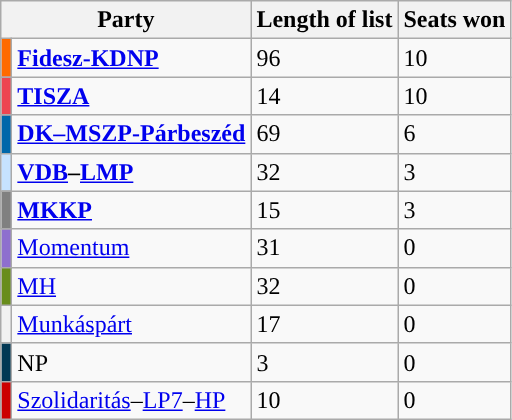<table class="wikitable sortable">
<tr>
<th colspan="2">Party</th>
<th>Length of list</th>
<th>Seats won</th>
</tr>
<tr>
<td style="background-color:#FF6A00; color:black"></td>
<td><strong><a href='#'>Fidesz-KDNP</a></strong></td>
<td>96</td>
<td>10</td>
</tr>
<tr>
<td style="background-color:#ED4551; color:black"></td>
<td><a href='#'><strong>TISZA</strong></a></td>
<td>14</td>
<td>10</td>
</tr>
<tr>
<td style="background-color:#0067AA; color:black"></td>
<td><a href='#'><strong>DK–MSZP-Párbeszéd</strong></a></td>
<td>69</td>
<td>6</td>
</tr>
<tr>
<td style="background-color:#C6E2FF; color:black"></td>
<td><strong><a href='#'>VDB</a>–<a href='#'>LMP</a></strong></td>
<td>32</td>
<td>3</td>
</tr>
<tr>
<td style="background-color:#808080; color:black"></td>
<td><a href='#'><strong>MKKP</strong></a></td>
<td>15</td>
<td>3</td>
</tr>
<tr>
<td style="background-color:#8E6FCE; color:black"></td>
<td><a href='#'>Momentum</a></td>
<td>31</td>
<td>0</td>
</tr>
<tr>
<td style="background-color:#688D1B; color:black"></td>
<td><a href='#'>MH</a></td>
<td>32</td>
<td>0</td>
</tr>
<tr>
<th style="background:"></th>
<td><a href='#'>Munkáspárt</a></td>
<td>17</td>
<td>0</td>
</tr>
<tr>
<td style="background-color:#023854; color:black"></td>
<td>NP</td>
<td>3</td>
<td>0</td>
</tr>
<tr>
<td style="background-color:#CC0000; color:black"></td>
<td><a href='#'>Szolidaritás</a>–<a href='#'>LP7</a>–<a href='#'>HP</a></td>
<td>10</td>
<td>0</td>
</tr>
</table>
